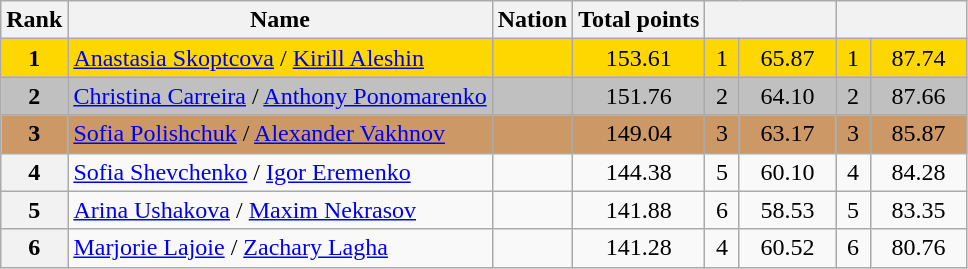<table class="wikitable sortable">
<tr>
<th>Rank</th>
<th>Name</th>
<th>Nation</th>
<th>Total points</th>
<th colspan="2" width="80px"></th>
<th colspan="2" width="80px"></th>
</tr>
<tr bgcolor="gold">
<td align="center"><strong>1</strong></td>
<td><a href='#'>Anastasia Skoptcova</a> /  <a href='#'>Kirill Aleshin</a></td>
<td></td>
<td align="center">153.61</td>
<td align="center">1</td>
<td align="center">65.87</td>
<td align="center">1</td>
<td align="center">87.74</td>
</tr>
<tr bgcolor="silver">
<td align="center"><strong>2</strong></td>
<td><a href='#'>Christina Carreira</a> / <a href='#'>Anthony Ponomarenko</a></td>
<td></td>
<td align="center">151.76</td>
<td align="center">2</td>
<td align="center">64.10</td>
<td align="center">2</td>
<td align="center">87.66</td>
</tr>
<tr bgcolor="cc9966">
<td align="center"><strong>3</strong></td>
<td><a href='#'>Sofia Polishchuk</a> / <a href='#'>Alexander Vakhnov</a></td>
<td></td>
<td align="center">149.04</td>
<td align="center">3</td>
<td align="center">63.17</td>
<td align="center">3</td>
<td align="center">85.87</td>
</tr>
<tr>
<th>4</th>
<td><a href='#'>Sofia Shevchenko</a> / <a href='#'>Igor Eremenko</a></td>
<td></td>
<td align="center">144.38</td>
<td align="center">5</td>
<td align="center">60.10</td>
<td align="center">4</td>
<td align="center">84.28</td>
</tr>
<tr>
<th>5</th>
<td><a href='#'>Arina Ushakova</a> / <a href='#'>Maxim Nekrasov</a></td>
<td></td>
<td align="center">141.88</td>
<td align="center">6</td>
<td align="center">58.53</td>
<td align="center">5</td>
<td align="center">83.35</td>
</tr>
<tr>
<th>6</th>
<td><a href='#'>Marjorie Lajoie</a> / <a href='#'>Zachary Lagha</a></td>
<td></td>
<td align="center">141.28</td>
<td align="center">4</td>
<td align="center">60.52</td>
<td align="center">6</td>
<td align="center">80.76</td>
</tr>
</table>
